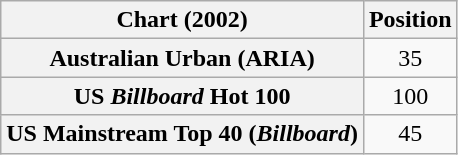<table class="wikitable sortable plainrowheaders" style="text-align:center">
<tr>
<th>Chart (2002)</th>
<th>Position</th>
</tr>
<tr>
<th scope="row">Australian Urban (ARIA)</th>
<td>35</td>
</tr>
<tr>
<th scope="row">US <em>Billboard</em> Hot 100</th>
<td>100</td>
</tr>
<tr>
<th scope="row">US Mainstream Top 40 (<em>Billboard</em>)</th>
<td>45</td>
</tr>
</table>
